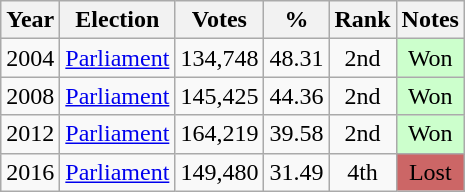<table class="wikitable" style="text-align:center;">
<tr>
<th>Year</th>
<th>Election</th>
<th>Votes</th>
<th>%</th>
<th>Rank</th>
<th>Notes</th>
</tr>
<tr>
<td>2004</td>
<td><a href='#'>Parliament</a></td>
<td>134,748</td>
<td>48.31</td>
<td>2nd</td>
<td style="background-color:#CCFFCC">Won</td>
</tr>
<tr>
<td>2008</td>
<td><a href='#'>Parliament</a></td>
<td> 145,425</td>
<td> 44.36</td>
<td>2nd</td>
<td style="background-color:#CCFFCC">Won</td>
</tr>
<tr>
<td>2012</td>
<td><a href='#'>Parliament</a></td>
<td> 164,219</td>
<td> 39.58</td>
<td>2nd</td>
<td style="background-color:#CCFFCC">Won</td>
</tr>
<tr>
<td>2016</td>
<td><a href='#'>Parliament</a></td>
<td> 149,480</td>
<td> 31.49</td>
<td>4th</td>
<td style="background-color:#C66">Lost</td>
</tr>
</table>
